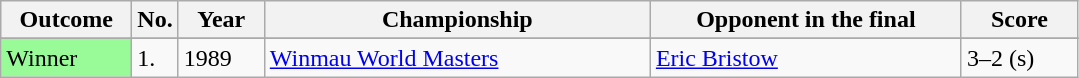<table class="wikitable">
<tr>
<th width="80">Outcome</th>
<th width="20">No.</th>
<th width="50">Year</th>
<th style="width:250px;">Championship</th>
<th style="width:200px;">Opponent in the final</th>
<th width="70">Score</th>
</tr>
<tr>
</tr>
<tr>
<td style="background:#98FB98">Winner</td>
<td>1.</td>
<td>1989</td>
<td><a href='#'>Winmau World Masters</a></td>
<td> <a href='#'>Eric Bristow</a></td>
<td>3–2 (s)</td>
</tr>
</table>
